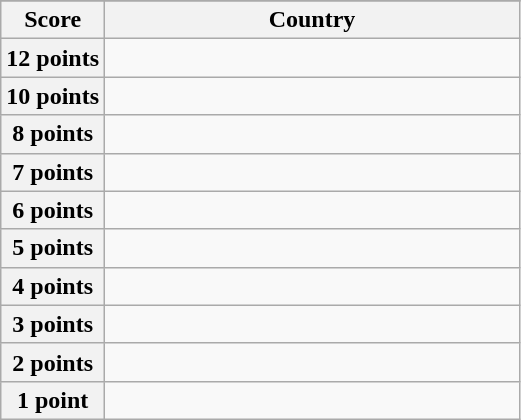<table class="wikitable">
<tr>
</tr>
<tr>
<th scope="col" width="20%">Score</th>
<th scope="col">Country</th>
</tr>
<tr>
<th scope="row">12 points</th>
<td></td>
</tr>
<tr>
<th scope="row">10 points</th>
<td></td>
</tr>
<tr>
<th scope="row">8 points</th>
<td></td>
</tr>
<tr>
<th scope="row">7 points</th>
<td></td>
</tr>
<tr>
<th scope="row">6 points</th>
<td></td>
</tr>
<tr>
<th scope="row">5 points</th>
<td></td>
</tr>
<tr>
<th scope="row">4 points</th>
<td></td>
</tr>
<tr>
<th scope="row">3 points</th>
<td></td>
</tr>
<tr>
<th scope="row">2 points</th>
<td></td>
</tr>
<tr>
<th scope="row">1 point</th>
<td></td>
</tr>
</table>
